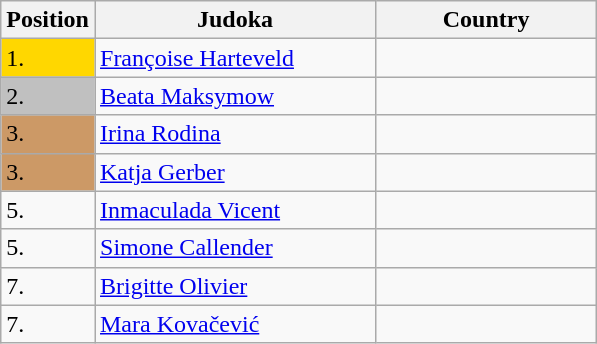<table class=wikitable>
<tr>
<th>Position</th>
<th width=180>Judoka</th>
<th width=140>Country</th>
</tr>
<tr>
<td bgcolor=gold>1.</td>
<td><a href='#'>Françoise Harteveld</a></td>
<td></td>
</tr>
<tr>
<td bgcolor=silver>2.</td>
<td><a href='#'>Beata Maksymow</a></td>
<td></td>
</tr>
<tr>
<td bgcolor=CC9966>3.</td>
<td><a href='#'>Irina Rodina</a></td>
<td></td>
</tr>
<tr>
<td bgcolor=CC9966>3.</td>
<td><a href='#'>Katja Gerber</a></td>
<td></td>
</tr>
<tr>
<td>5.</td>
<td><a href='#'>Inmaculada Vicent</a></td>
<td></td>
</tr>
<tr>
<td>5.</td>
<td><a href='#'>Simone Callender</a></td>
<td></td>
</tr>
<tr>
<td>7.</td>
<td><a href='#'>Brigitte Olivier</a></td>
<td></td>
</tr>
<tr>
<td>7.</td>
<td><a href='#'>Mara Kovačević</a></td>
<td></td>
</tr>
</table>
